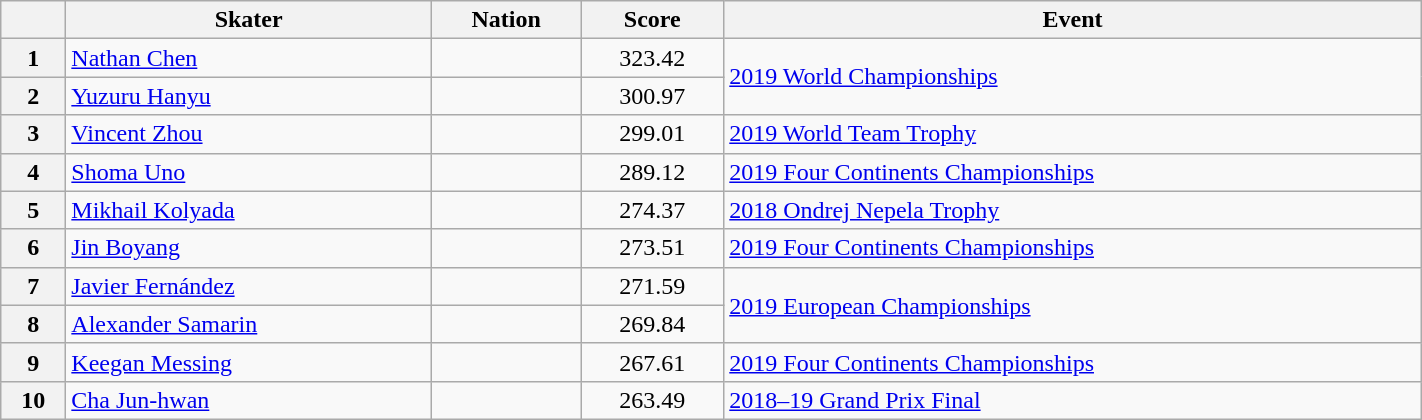<table class="wikitable sortable" style="text-align:left; width:75%">
<tr>
<th scope="col"></th>
<th scope="col">Skater</th>
<th scope="col">Nation</th>
<th scope="col">Score</th>
<th scope="col">Event</th>
</tr>
<tr>
<th scope="row">1</th>
<td><a href='#'>Nathan Chen</a></td>
<td></td>
<td style="text-align:center;">323.42</td>
<td rowspan="2"><a href='#'>2019 World Championships</a></td>
</tr>
<tr>
<th scope="row">2</th>
<td><a href='#'>Yuzuru Hanyu</a></td>
<td></td>
<td style="text-align:center;">300.97</td>
</tr>
<tr>
<th scope="row">3</th>
<td><a href='#'>Vincent Zhou</a></td>
<td></td>
<td style="text-align:center;">299.01</td>
<td><a href='#'>2019 World Team Trophy</a></td>
</tr>
<tr>
<th scope="row">4</th>
<td><a href='#'>Shoma Uno</a></td>
<td></td>
<td style="text-align:center;">289.12</td>
<td><a href='#'>2019 Four Continents Championships</a></td>
</tr>
<tr>
<th scope="row">5</th>
<td><a href='#'>Mikhail Kolyada</a></td>
<td></td>
<td style="text-align:center;">274.37</td>
<td><a href='#'>2018 Ondrej Nepela Trophy</a></td>
</tr>
<tr>
<th scope="row">6</th>
<td><a href='#'>Jin Boyang</a></td>
<td></td>
<td style="text-align:center;">273.51</td>
<td><a href='#'>2019 Four Continents Championships</a></td>
</tr>
<tr>
<th scope="row">7</th>
<td><a href='#'>Javier Fernández</a></td>
<td></td>
<td style="text-align:center;">271.59</td>
<td rowspan="2"><a href='#'>2019 European Championships</a></td>
</tr>
<tr>
<th scope="row">8</th>
<td><a href='#'>Alexander Samarin</a></td>
<td></td>
<td style="text-align:center;">269.84</td>
</tr>
<tr>
<th scope="row">9</th>
<td><a href='#'>Keegan Messing</a></td>
<td></td>
<td style="text-align:center;">267.61</td>
<td><a href='#'>2019 Four Continents Championships</a></td>
</tr>
<tr>
<th scope="row">10</th>
<td><a href='#'>Cha Jun-hwan</a></td>
<td></td>
<td style="text-align:center;">263.49</td>
<td><a href='#'>2018–19 Grand Prix Final</a></td>
</tr>
</table>
